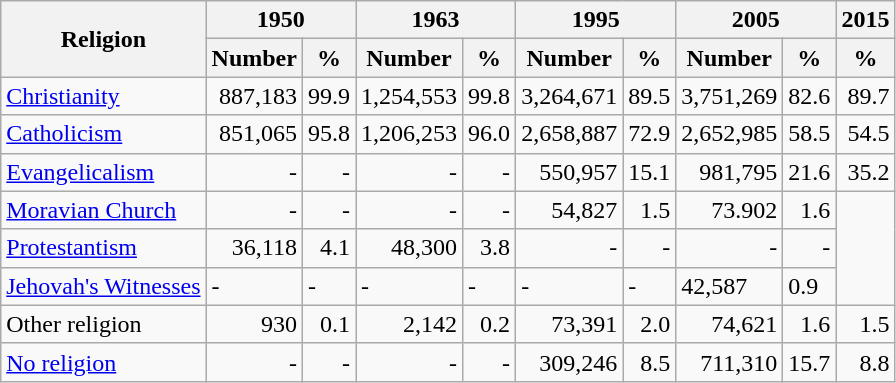<table class="wikitable">
<tr>
<th rowspan="2">Religion</th>
<th colspan="2">1950</th>
<th colspan="2">1963</th>
<th colspan="2">1995</th>
<th colspan="2">2005</th>
<th colspan="1">2015</th>
</tr>
<tr>
<th>Number</th>
<th>%</th>
<th>Number</th>
<th>%</th>
<th>Number</th>
<th>%</th>
<th>Number</th>
<th>%</th>
<th>%</th>
</tr>
<tr>
<td><a href='#'>Christianity</a></td>
<td align="right">887,183</td>
<td align="right">99.9</td>
<td align="right">1,254,553</td>
<td align="right">99.8</td>
<td align="right">3,264,671</td>
<td align="right">89.5</td>
<td align="right">3,751,269</td>
<td align="right">82.6</td>
<td align="right">89.7</td>
</tr>
<tr>
<td><a href='#'>Catholicism</a></td>
<td align="right">851,065</td>
<td align="right">95.8</td>
<td align="right">1,206,253</td>
<td align="right">96.0</td>
<td align="right">2,658,887</td>
<td align="right">72.9</td>
<td align="right">2,652,985</td>
<td align="right">58.5</td>
<td align="right">54.5</td>
</tr>
<tr>
<td><a href='#'>Evangelicalism</a></td>
<td align="right">-</td>
<td align="right">-</td>
<td align="right">-</td>
<td align="right">-</td>
<td align="right">550,957</td>
<td align="right">15.1</td>
<td align="right">981,795</td>
<td align="right">21.6</td>
<td align="right">35.2</td>
</tr>
<tr>
<td><a href='#'>Moravian Church</a></td>
<td align="right">-</td>
<td align="right">-</td>
<td align="right">-</td>
<td align="right">-</td>
<td align="right">54,827</td>
<td align="right">1.5</td>
<td align="right">73.902</td>
<td align="right">1.6</td>
</tr>
<tr>
<td><a href='#'>Protestantism</a></td>
<td align="right">36,118</td>
<td align="right">4.1</td>
<td align="right">48,300</td>
<td align="right">3.8</td>
<td align="right">-</td>
<td align="right">-</td>
<td align="right">-</td>
<td align="right">-</td>
</tr>
<tr>
<td><a href='#'>Jehovah's Witnesses</a></td>
<td>-</td>
<td>-</td>
<td>-</td>
<td>-</td>
<td>-</td>
<td>-</td>
<td>42,587</td>
<td>0.9</td>
</tr>
<tr>
<td>Other religion</td>
<td align="right">930</td>
<td align="right">0.1</td>
<td align="right">2,142</td>
<td align="right">0.2</td>
<td align="right">73,391</td>
<td align="right">2.0</td>
<td align="right">74,621</td>
<td align="right">1.6</td>
<td align="right">1.5</td>
</tr>
<tr>
<td><a href='#'>No religion</a></td>
<td align="right">-</td>
<td align="right">-</td>
<td align="right">-</td>
<td align="right">-</td>
<td align="right">309,246</td>
<td align="right">8.5</td>
<td align="right">711,310</td>
<td align="right">15.7</td>
<td align="right">8.8</td>
</tr>
</table>
